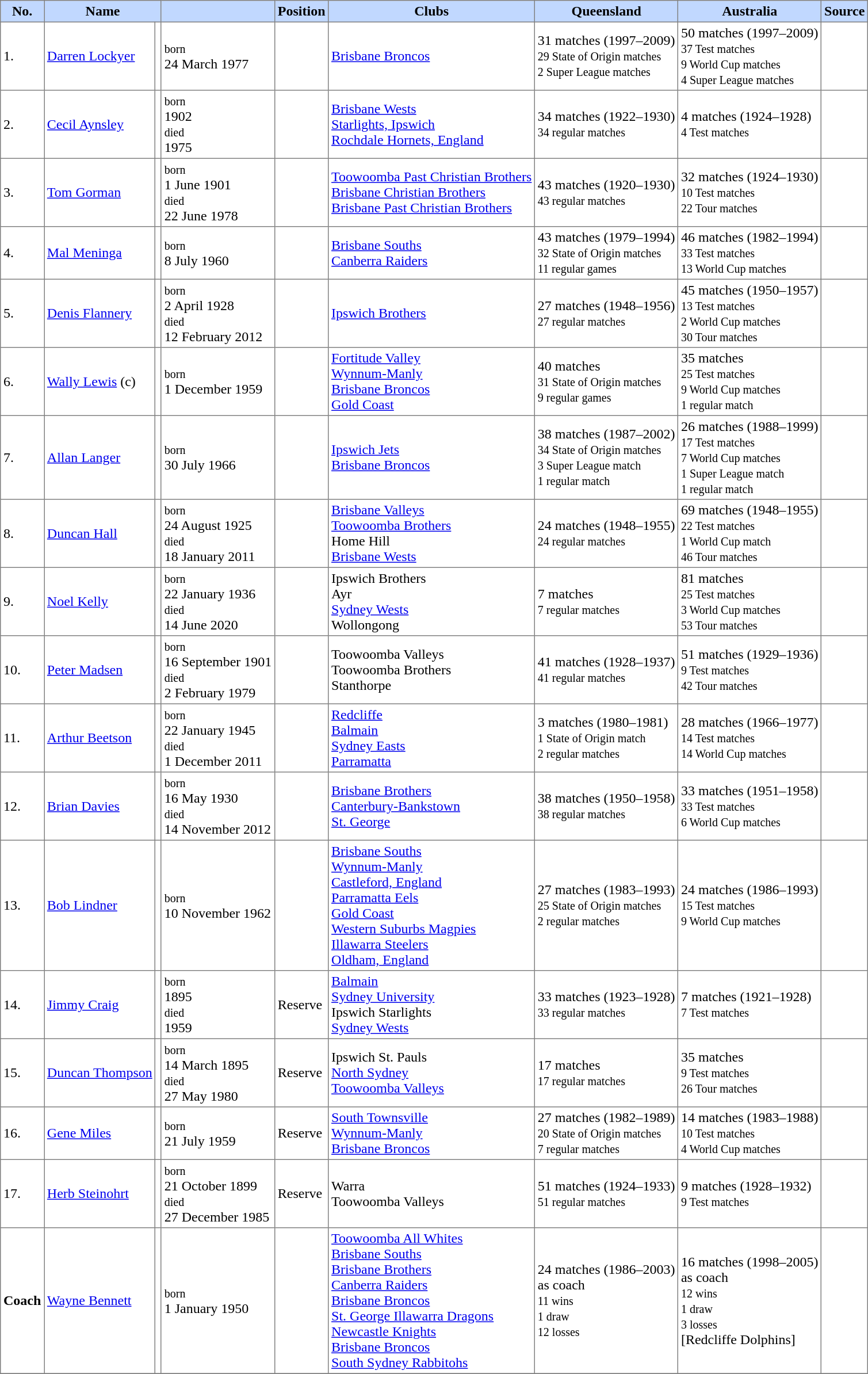<table border=1 style="border-collapse:collapse;" cellpadding=3 cellspacing=0 >
<tr bgcolor=#C1D8FF>
<th>No.</th>
<th colspan=2 width=100px>Name</th>
<th></th>
<th>Position</th>
<th>Clubs</th>
<th>Queensland</th>
<th>Australia</th>
<th>Source</th>
</tr>
<tr>
<td>1.</td>
<td><a href='#'>Darren Lockyer</a></td>
<td></td>
<td><small>born</small><br>24 March 1977</td>
<td></td>
<td><a href='#'>Brisbane Broncos</a></td>
<td>31 matches (1997–2009)<br><small>29 State of Origin matches</small><br><small>2 Super League matches</small></td>
<td>50 matches (1997–2009)<br><small>37 Test matches</small><br><small>9 World Cup matches</small><br><small>4 Super League matches</small></td>
<td></td>
</tr>
<tr>
<td>2.</td>
<td><a href='#'>Cecil Aynsley</a></td>
<td></td>
<td><small>born</small><br>1902<br><small>died</small><br>1975</td>
<td></td>
<td><a href='#'>Brisbane Wests</a><br><a href='#'>Starlights, Ipswich</a><br><a href='#'>Rochdale Hornets, England</a></td>
<td>34 matches (1922–1930)<br><small>34 regular matches</small></td>
<td>4 matches (1924–1928)<br><small>4 Test matches</small></td>
<td></td>
</tr>
<tr>
<td>3.</td>
<td><a href='#'>Tom Gorman</a></td>
<td></td>
<td><small>born</small><br>1 June 1901<br><small>died</small><br>22 June 1978</td>
<td></td>
<td><a href='#'>Toowoomba Past Christian Brothers</a><br><a href='#'>Brisbane Christian Brothers</a><br><a href='#'>Brisbane Past Christian Brothers</a></td>
<td>43 matches (1920–1930)<br><small>43 regular matches</small></td>
<td>32 matches (1924–1930)<br><small>10 Test matches</small><br><small>22 Tour matches</small></td>
<td></td>
</tr>
<tr>
<td>4.</td>
<td><a href='#'>Mal Meninga</a></td>
<td></td>
<td><small>born</small><br>8 July 1960</td>
<td></td>
<td><a href='#'>Brisbane Souths</a><br><a href='#'>Canberra Raiders</a></td>
<td>43 matches (1979–1994)<br><small>32 State of Origin matches</small><br><small>11 regular games</small></td>
<td>46 matches (1982–1994)<br><small>33 Test matches</small><br><small>13 World Cup matches</small></td>
<td></td>
</tr>
<tr>
<td>5.</td>
<td><a href='#'>Denis Flannery</a></td>
<td></td>
<td><small>born</small><br>2 April 1928<br><small>died</small><br>12 February 2012</td>
<td></td>
<td><a href='#'>Ipswich Brothers</a></td>
<td>27 matches (1948–1956)<br><small>27 regular matches</small></td>
<td>45 matches (1950–1957)<br><small>13 Test matches</small><br><small>2 World Cup matches</small><br><small>30 Tour matches</small></td>
<td></td>
</tr>
<tr>
<td>6.</td>
<td><a href='#'>Wally Lewis</a> (c)</td>
<td></td>
<td><small>born</small><br>1 December 1959</td>
<td></td>
<td><a href='#'>Fortitude Valley</a><br><a href='#'>Wynnum-Manly</a><br><a href='#'>Brisbane Broncos</a><br><a href='#'>Gold Coast</a></td>
<td>40 matches<br><small>31 State of Origin matches</small><br><small>9 regular games</small></td>
<td>35 matches<br><small>25 Test matches</small><br><small>9 World Cup matches</small><br><small>1 regular match</small></td>
<td></td>
</tr>
<tr>
<td>7.</td>
<td><a href='#'>Allan Langer</a></td>
<td></td>
<td><small>born</small><br>30 July 1966</td>
<td></td>
<td><a href='#'>Ipswich Jets</a><br><a href='#'>Brisbane Broncos</a></td>
<td>38 matches (1987–2002)<small><br>34 State of Origin matches</small><br><small>3 Super League match</small><br><small>1 regular match</small></td>
<td>26 matches (1988–1999)<br><small>17 Test matches</small><br><small>7 World Cup matches</small><br><small>1 Super League match</small><br><small>1 regular match</small></td>
<td></td>
</tr>
<tr>
<td>8.</td>
<td><a href='#'>Duncan Hall</a></td>
<td></td>
<td><small>born</small><br>24 August 1925<br><small>died</small><br>18 January 2011</td>
<td></td>
<td><a href='#'>Brisbane Valleys</a><br><a href='#'>Toowoomba Brothers</a><br>Home Hill<br><a href='#'>Brisbane Wests</a></td>
<td>24 matches (1948–1955)<br><small>24 regular matches</small></td>
<td>69 matches (1948–1955)<br><small>22 Test matches</small><br><small>1 World Cup match</small><br><small>46 Tour matches</small></td>
<td></td>
</tr>
<tr>
<td>9.</td>
<td><a href='#'>Noel Kelly</a></td>
<td></td>
<td><small>born</small><br>22 January 1936<br><small>died</small><br>14 June 2020</td>
<td></td>
<td>Ipswich Brothers<br>Ayr<br><a href='#'>Sydney Wests</a><br>Wollongong</td>
<td>7 matches<br><small>7 regular matches</small></td>
<td>81 matches<br><small>25 Test matches</small><br><small>3 World Cup matches</small><br><small>53 Tour matches</small></td>
<td></td>
</tr>
<tr>
<td>10.</td>
<td><a href='#'>Peter Madsen</a></td>
<td></td>
<td><small>born</small><br>16 September 1901<br><small>died</small><br>2 February 1979</td>
<td></td>
<td>Toowoomba Valleys<br>Toowoomba Brothers<br>Stanthorpe</td>
<td>41 matches (1928–1937)<br><small>41 regular matches</small></td>
<td>51 matches (1929–1936)<br><small>9 Test matches</small><br><small>42 Tour matches</small></td>
<td></td>
</tr>
<tr>
<td>11.</td>
<td><a href='#'>Arthur Beetson</a></td>
<td></td>
<td><small>born</small><br>22 January 1945<br><small>died</small><br>1 December 2011</td>
<td></td>
<td><a href='#'>Redcliffe</a><br><a href='#'>Balmain</a><br><a href='#'>Sydney Easts</a><br><a href='#'>Parramatta</a></td>
<td>3 matches (1980–1981)<br><small>1 State of Origin match</small><br><small>2 regular matches</small></td>
<td>28 matches (1966–1977)<br><small>14 Test matches</small><br><small>14 World Cup matches</small></td>
<td></td>
</tr>
<tr>
<td>12.</td>
<td><a href='#'>Brian Davies</a></td>
<td></td>
<td><small>born</small><br>16 May 1930<br><small>died</small><br>14 November 2012</td>
<td></td>
<td><a href='#'>Brisbane Brothers</a><br><a href='#'>Canterbury-Bankstown</a><br><a href='#'>St. George</a></td>
<td>38 matches (1950–1958)<br><small>38 regular matches</small></td>
<td>33 matches (1951–1958)<br><small>33 Test matches</small><br><small>6 World Cup matches</small></td>
<td></td>
</tr>
<tr>
<td>13.</td>
<td><a href='#'>Bob Lindner</a></td>
<td></td>
<td><small>born</small><br>10 November 1962</td>
<td></td>
<td><a href='#'>Brisbane Souths</a><br><a href='#'>Wynnum-Manly</a><br><a href='#'>Castleford, England</a><br><a href='#'>Parramatta Eels</a><br><a href='#'>Gold Coast</a><br><a href='#'>Western Suburbs Magpies</a><br><a href='#'>Illawarra Steelers</a><br><a href='#'>Oldham, England</a></td>
<td>27 matches (1983–1993)<br><small>25 State of Origin matches</small><br><small>2 regular matches</small></td>
<td>24 matches (1986–1993)<br><small>15 Test matches</small><br><small>9 World Cup matches</small></td>
<td></td>
</tr>
<tr>
<td>14.</td>
<td><a href='#'>Jimmy Craig</a></td>
<td></td>
<td><small>born</small><br>1895<br><small>died</small><br>1959</td>
<td>Reserve</td>
<td><a href='#'>Balmain</a><br><a href='#'>Sydney University</a><br>Ipswich Starlights<br><a href='#'>Sydney Wests</a></td>
<td>33 matches (1923–1928)<br><small>33 regular matches</small></td>
<td>7 matches (1921–1928)<br><small>7 Test matches</small></td>
<td></td>
</tr>
<tr>
<td>15.</td>
<td><a href='#'>Duncan Thompson</a></td>
<td></td>
<td><small>born</small><br>14 March 1895<br><small>died</small><br>27 May 1980</td>
<td>Reserve</td>
<td>Ipswich St. Pauls<br><a href='#'>North Sydney</a><br><a href='#'>Toowoomba Valleys</a></td>
<td>17 matches<br><small>17 regular matches</small></td>
<td>35 matches<br><small>9 Test matches</small><br><small>26 Tour matches</small></td>
<td></td>
</tr>
<tr>
<td>16.</td>
<td><a href='#'>Gene Miles</a></td>
<td></td>
<td><small>born</small><br>21 July 1959</td>
<td>Reserve</td>
<td><a href='#'>South Townsville</a><br><a href='#'>Wynnum-Manly</a><br><a href='#'>Brisbane Broncos</a></td>
<td>27 matches (1982–1989)<br><small>20 State of Origin matches</small><br><small>7 regular matches</small></td>
<td>14 matches (1983–1988)<br><small>10 Test matches</small><br><small>4 World Cup matches</small></td>
<td></td>
</tr>
<tr>
<td>17.</td>
<td><a href='#'>Herb Steinohrt</a></td>
<td></td>
<td><small>born</small><br>21 October 1899<br><small>died</small><br>27 December 1985</td>
<td>Reserve</td>
<td>Warra<br>Toowoomba Valleys</td>
<td>51 matches (1924–1933)<br><small>51 regular matches</small></td>
<td>9 matches (1928–1932)<br><small>9 Test matches</small></td>
<td></td>
</tr>
<tr>
<td><strong>Coach</strong></td>
<td><a href='#'>Wayne Bennett</a></td>
<td></td>
<td><small>born</small><br>1 January 1950</td>
<td></td>
<td><a href='#'>Toowoomba All Whites</a><br><a href='#'>Brisbane Souths</a><br><a href='#'>Brisbane Brothers</a><br><a href='#'>Canberra Raiders</a><br><a href='#'>Brisbane Broncos</a><br><a href='#'>St. George Illawarra Dragons</a><br><a href='#'>Newcastle Knights</a><br><a href='#'>Brisbane Broncos</a><br><a href='#'>South Sydney Rabbitohs</a></td>
<td>24 matches (1986–2003)<br>as coach<br><small>11 wins</small><br><small>1 draw</small><br><small>12 losses</small></td>
<td>16 matches (1998–2005)<br>as coach<br><small>12 wins</small><br><small>1 draw</small><br><small>3 losses</small><br>[Redcliffe Dolphins]</td>
<td></td>
</tr>
<tr>
</tr>
</table>
